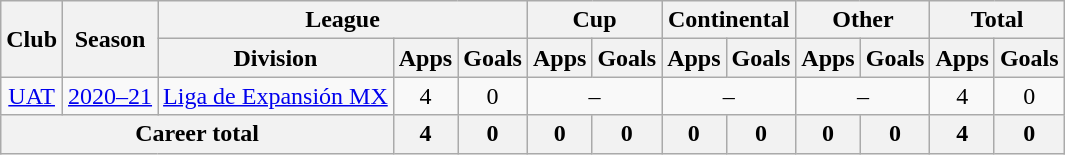<table class="wikitable" style="text-align: center">
<tr>
<th rowspan="2">Club</th>
<th rowspan="2">Season</th>
<th colspan="3">League</th>
<th colspan="2">Cup</th>
<th colspan="2">Continental</th>
<th colspan="2">Other</th>
<th colspan="2">Total</th>
</tr>
<tr>
<th>Division</th>
<th>Apps</th>
<th>Goals</th>
<th>Apps</th>
<th>Goals</th>
<th>Apps</th>
<th>Goals</th>
<th>Apps</th>
<th>Goals</th>
<th>Apps</th>
<th>Goals</th>
</tr>
<tr>
<td><a href='#'>UAT</a></td>
<td><a href='#'>2020–21</a></td>
<td><a href='#'>Liga de Expansión MX</a></td>
<td>4</td>
<td>0</td>
<td colspan="2">–</td>
<td colspan="2">–</td>
<td colspan="2">–</td>
<td>4</td>
<td>0</td>
</tr>
<tr>
<th colspan="3"><strong>Career total</strong></th>
<th>4</th>
<th>0</th>
<th>0</th>
<th>0</th>
<th>0</th>
<th>0</th>
<th>0</th>
<th>0</th>
<th>4</th>
<th>0</th>
</tr>
</table>
